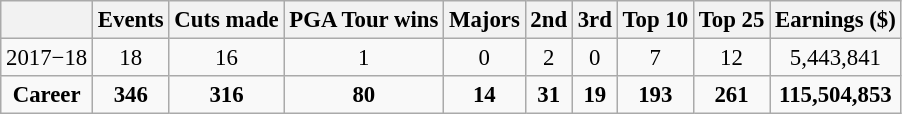<table class=wikitable style="font-size:95%;text-align:center">
<tr>
<th></th>
<th>Events</th>
<th>Cuts made</th>
<th>PGA Tour wins</th>
<th>Majors</th>
<th>2nd</th>
<th>3rd</th>
<th>Top 10</th>
<th>Top 25</th>
<th>Earnings ($)</th>
</tr>
<tr>
<td>2017−18</td>
<td>18</td>
<td>16</td>
<td>1</td>
<td>0</td>
<td>2</td>
<td>0</td>
<td>7</td>
<td>12</td>
<td>5,443,841</td>
</tr>
<tr>
<td><strong>Career</strong></td>
<td><strong>346</strong></td>
<td><strong>316</strong></td>
<td><strong>80</strong></td>
<td><strong>14</strong></td>
<td><strong>31</strong></td>
<td><strong>19</strong></td>
<td><strong>193</strong></td>
<td><strong>261</strong></td>
<td><strong>115,504,853</strong></td>
</tr>
</table>
